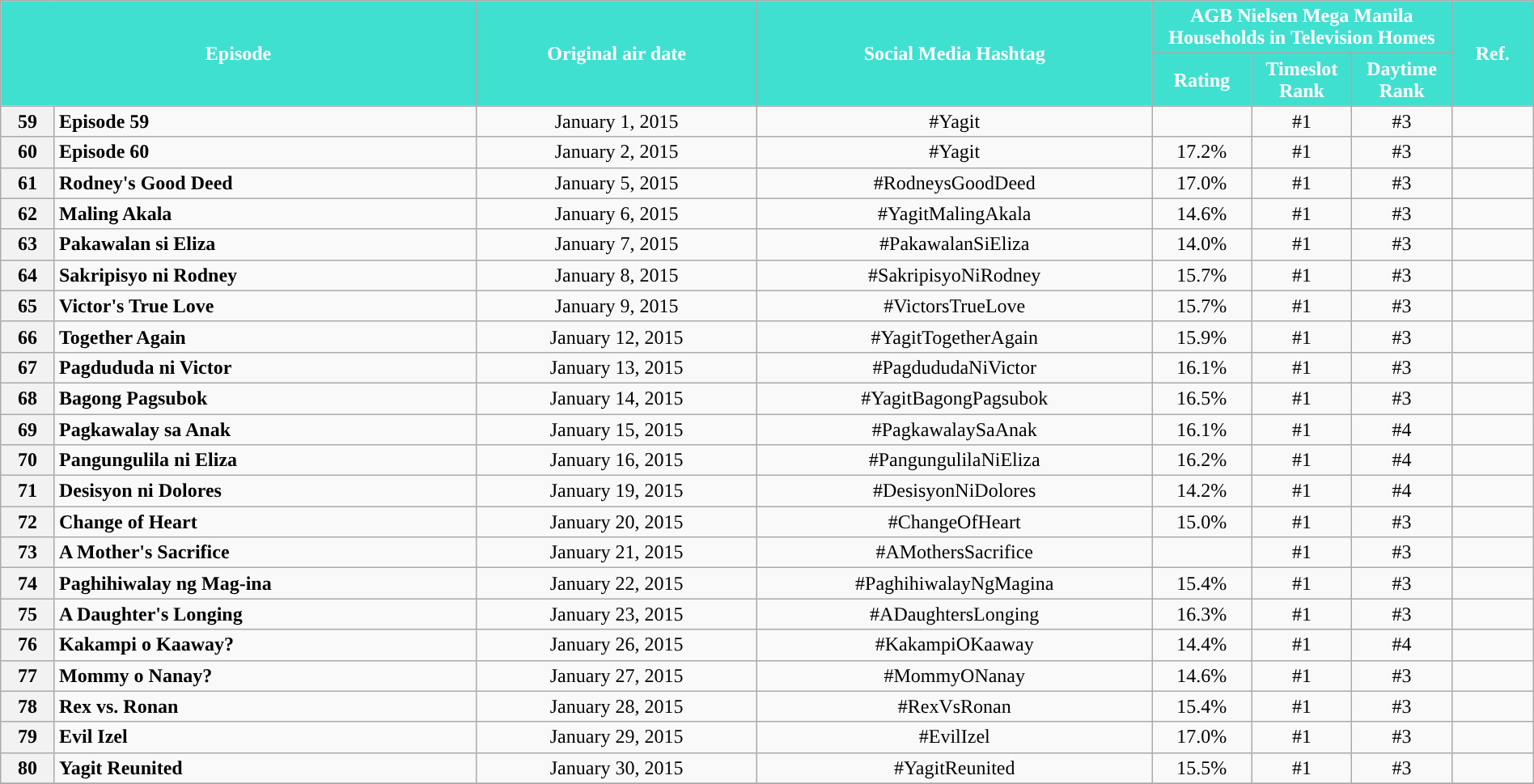<table class="wikitable" style="text-align:center; font-size:100%; line-height:18px;"  width="100%">
<tr>
<th colspan="2" rowspan="2" style="background-color:#40E0D0; color:#ffffff;">Episode</th>
<th style="background:#40E0D0; color:white" rowspan="2">Original air date</th>
<th style="background:#40E0D0; color:white" rowspan="2">Social Media Hashtag</th>
<th style="background-color:#40E0D0; color:#ffffff;" colspan="3">AGB Nielsen Mega Manila Households in Television Homes</th>
<th rowspan="2" style="background:#40E0D0; color:white">Ref.</th>
</tr>
<tr style="text-align: center style=">
<th style="background-color:#40E0D0; width:75px; color:#ffffff;">Rating</th>
<th style="background-color:#40E0D0; width:75px; color:#ffffff;">Timeslot Rank</th>
<th style="background-color:#40E0D0; width:75px; color:#ffffff;">Daytime Rank</th>
</tr>
<tr>
<th>59</th>
<td style="text-align: left;"><strong>Episode 59</strong></td>
<td>January 1, 2015</td>
<td>#Yagit</td>
<td></td>
<td>#1</td>
<td>#3</td>
<td></td>
</tr>
<tr>
<th>60</th>
<td style="text-align: left;"><strong>Episode 60</strong></td>
<td>January 2, 2015</td>
<td>#Yagit</td>
<td>17.2%</td>
<td>#1</td>
<td>#3</td>
<td></td>
</tr>
<tr>
<th>61</th>
<td style="text-align: left;"><strong>Rodney's Good Deed</strong></td>
<td>January 5, 2015</td>
<td>#RodneysGoodDeed</td>
<td>17.0%</td>
<td>#1</td>
<td>#3</td>
<td></td>
</tr>
<tr>
<th>62</th>
<td style="text-align: left;"><strong>Maling Akala</strong></td>
<td>January 6, 2015</td>
<td>#YagitMalingAkala</td>
<td>14.6%</td>
<td>#1</td>
<td>#3</td>
<td></td>
</tr>
<tr>
<th>63</th>
<td style="text-align: left;"><strong>Pakawalan si Eliza</strong></td>
<td>January 7, 2015</td>
<td>#PakawalanSiEliza</td>
<td>14.0%</td>
<td>#1</td>
<td>#3</td>
<td></td>
</tr>
<tr>
<th>64</th>
<td style="text-align: left;"><strong>Sakripisyo ni Rodney</strong></td>
<td>January 8, 2015</td>
<td>#SakripisyoNiRodney</td>
<td>15.7%</td>
<td>#1</td>
<td>#3</td>
<td></td>
</tr>
<tr>
<th>65</th>
<td style="text-align: left;"><strong>Victor's True Love</strong></td>
<td>January 9, 2015</td>
<td>#VictorsTrueLove</td>
<td>15.7%</td>
<td>#1</td>
<td>#3</td>
<td></td>
</tr>
<tr>
<th>66</th>
<td style="text-align: left;"><strong>Together Again</strong></td>
<td>January 12, 2015</td>
<td>#YagitTogetherAgain</td>
<td>15.9%</td>
<td>#1</td>
<td>#3</td>
<td></td>
</tr>
<tr>
<th>67</th>
<td style="text-align: left;"><strong>Pagdududa ni Victor</strong></td>
<td>January 13, 2015</td>
<td>#PagdududaNiVictor</td>
<td>16.1%</td>
<td>#1</td>
<td>#3</td>
<td></td>
</tr>
<tr>
<th>68</th>
<td style="text-align: left;"><strong>Bagong Pagsubok</strong></td>
<td>January 14, 2015</td>
<td>#YagitBagongPagsubok</td>
<td>16.5%</td>
<td>#1</td>
<td>#3</td>
<td></td>
</tr>
<tr>
<th>69</th>
<td style="text-align: left;"><strong>Pagkawalay sa Anak</strong></td>
<td>January 15, 2015</td>
<td>#PagkawalaySaAnak</td>
<td>16.1%</td>
<td>#1</td>
<td>#4</td>
<td></td>
</tr>
<tr>
<th>70</th>
<td style="text-align: left;"><strong>Pangungulila ni Eliza</strong></td>
<td>January 16, 2015</td>
<td>#PangungulilaNiEliza</td>
<td>16.2%</td>
<td>#1</td>
<td>#4</td>
<td></td>
</tr>
<tr>
<th>71</th>
<td style="text-align: left;"><strong>Desisyon ni Dolores</strong></td>
<td>January 19, 2015</td>
<td>#DesisyonNiDolores</td>
<td>14.2%</td>
<td>#1</td>
<td>#4</td>
<td></td>
</tr>
<tr>
<th>72</th>
<td style="text-align: left;"><strong>Change of Heart</strong></td>
<td>January 20, 2015</td>
<td>#ChangeOfHeart</td>
<td>15.0%</td>
<td>#1</td>
<td>#3</td>
<td></td>
</tr>
<tr>
<th>73</th>
<td style="text-align: left;"><strong>A Mother's Sacrifice</strong></td>
<td>January 21, 2015</td>
<td>#AMothersSacrifice</td>
<td></td>
<td>#1</td>
<td>#3</td>
<td></td>
</tr>
<tr>
<th>74</th>
<td style="text-align: left;"><strong>Paghihiwalay ng Mag-ina</strong></td>
<td>January 22, 2015</td>
<td>#PaghihiwalayNgMagina</td>
<td>15.4%</td>
<td>#1</td>
<td>#3</td>
<td></td>
</tr>
<tr>
<th>75</th>
<td style="text-align: left;"><strong>A Daughter's Longing</strong></td>
<td>January 23, 2015</td>
<td>#ADaughtersLonging</td>
<td>16.3%</td>
<td>#1</td>
<td>#3</td>
<td></td>
</tr>
<tr>
<th>76</th>
<td style="text-align: left;"><strong>Kakampi o Kaaway?</strong></td>
<td>January 26, 2015</td>
<td>#KakampiOKaaway</td>
<td>14.4%</td>
<td>#1</td>
<td>#4</td>
<td></td>
</tr>
<tr>
<th>77</th>
<td style="text-align: left;"><strong>Mommy o Nanay?</strong></td>
<td>January 27, 2015</td>
<td>#MommyONanay</td>
<td>14.6%</td>
<td>#1</td>
<td>#3</td>
<td></td>
</tr>
<tr>
<th>78</th>
<td style="text-align: left;"><strong>Rex vs. Ronan</strong></td>
<td>January 28, 2015</td>
<td>#RexVsRonan</td>
<td>15.4%</td>
<td>#1</td>
<td>#3</td>
<td></td>
</tr>
<tr>
<th>79</th>
<td style="text-align: left;"><strong>Evil Izel</strong></td>
<td>January 29, 2015</td>
<td>#EvilIzel</td>
<td>17.0%</td>
<td>#1</td>
<td>#3</td>
<td></td>
</tr>
<tr>
<th>80</th>
<td style="text-align: left;"><strong>Yagit Reunited</strong></td>
<td>January 30, 2015</td>
<td>#YagitReunited</td>
<td>15.5%</td>
<td>#1</td>
<td>#3</td>
<td></td>
</tr>
<tr>
</tr>
</table>
